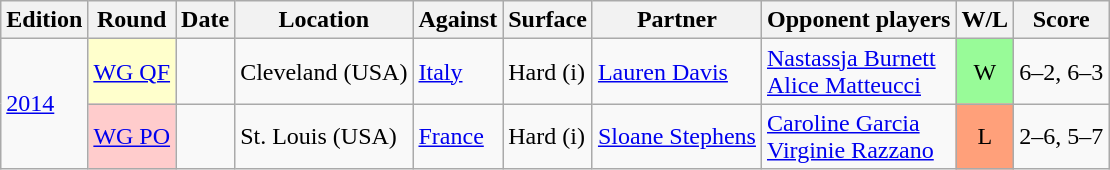<table class=wikitable>
<tr>
<th>Edition</th>
<th>Round</th>
<th>Date</th>
<th>Location</th>
<th>Against</th>
<th>Surface</th>
<th>Partner</th>
<th>Opponent players</th>
<th>W/L</th>
<th class=unsortable>Score</th>
</tr>
<tr>
<td rowspan=2><a href='#'>2014</a></td>
<td bgcolor=ffffcc><a href='#'>WG QF</a></td>
<td></td>
<td>Cleveland (USA)</td>
<td> <a href='#'>Italy</a></td>
<td>Hard (i)</td>
<td><a href='#'>Lauren Davis</a></td>
<td><a href='#'>Nastassja Burnett</a><br><a href='#'>Alice Matteucci</a></td>
<td align=center bgcolor=98FB98>W</td>
<td>6–2, 6–3</td>
</tr>
<tr>
<td bgcolor=ffcccc><a href='#'>WG PO</a></td>
<td></td>
<td>St. Louis (USA)</td>
<td> <a href='#'>France</a></td>
<td>Hard (i)</td>
<td><a href='#'>Sloane Stephens</a></td>
<td><a href='#'>Caroline Garcia</a><br><a href='#'>Virginie Razzano</a></td>
<td align=center bgcolor=FFA07A>L</td>
<td>2–6, 5–7</td>
</tr>
</table>
